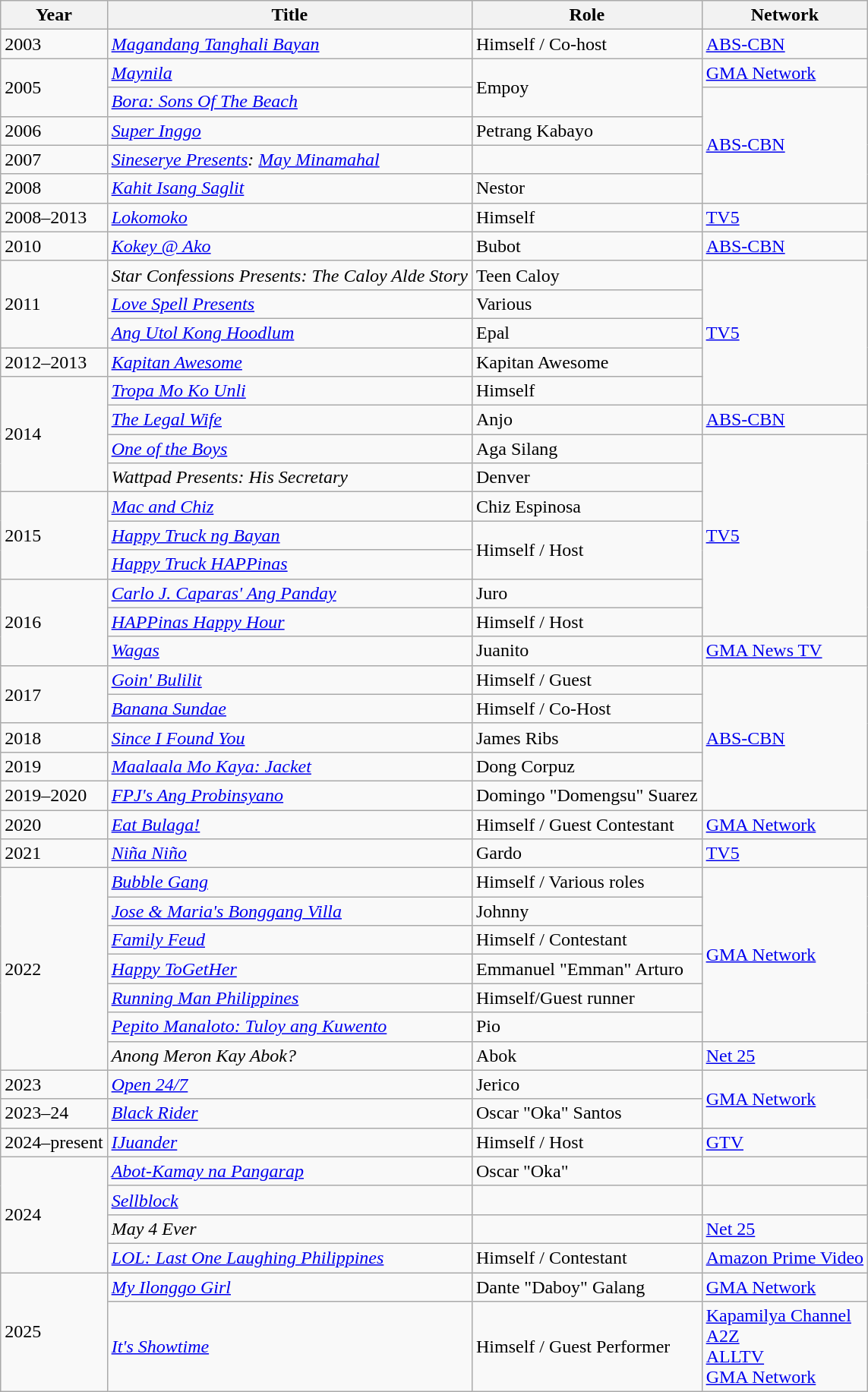<table class="wikitable">
<tr>
<th>Year</th>
<th>Title</th>
<th>Role</th>
<th>Network</th>
</tr>
<tr>
<td>2003</td>
<td><em><a href='#'>Magandang Tanghali Bayan</a></em></td>
<td>Himself / Co-host</td>
<td><a href='#'>ABS-CBN</a></td>
</tr>
<tr>
<td rowspan="2">2005</td>
<td><em><a href='#'>Maynila</a></em></td>
<td rowspan="2">Empoy</td>
<td><a href='#'>GMA Network</a></td>
</tr>
<tr>
<td><em><a href='#'>Bora: Sons Of The Beach</a></em></td>
<td rowspan="4"><a href='#'>ABS-CBN</a></td>
</tr>
<tr>
<td>2006</td>
<td><em><a href='#'>Super Inggo</a></em></td>
<td>Petrang Kabayo</td>
</tr>
<tr>
<td>2007</td>
<td><em><a href='#'>Sineserye Presents</a>: <a href='#'>May Minamahal</a></em></td>
</tr>
<tr>
<td>2008</td>
<td><em><a href='#'>Kahit Isang Saglit</a></em></td>
<td>Nestor</td>
</tr>
<tr>
<td>2008–2013</td>
<td><em><a href='#'>Lokomoko</a></em></td>
<td>Himself</td>
<td><a href='#'>TV5</a></td>
</tr>
<tr>
<td>2010</td>
<td><em><a href='#'>Kokey @ Ako</a></em></td>
<td>Bubot</td>
<td><a href='#'>ABS-CBN</a></td>
</tr>
<tr>
<td rowspan=3>2011</td>
<td><em>Star Confessions Presents: The Caloy Alde Story</em></td>
<td>Teen Caloy</td>
<td rowspan="5"><a href='#'>TV5</a></td>
</tr>
<tr>
<td><em><a href='#'>Love Spell Presents</a></em></td>
<td>Various</td>
</tr>
<tr>
<td><em><a href='#'>Ang Utol Kong Hoodlum</a></em></td>
<td>Epal</td>
</tr>
<tr>
<td>2012–2013</td>
<td><em><a href='#'>Kapitan Awesome</a></em></td>
<td>Kapitan Awesome</td>
</tr>
<tr>
<td rowspan="4">2014</td>
<td><em><a href='#'>Tropa Mo Ko Unli</a></em></td>
<td>Himself</td>
</tr>
<tr>
<td><em><a href='#'>The Legal Wife</a></em></td>
<td>Anjo</td>
<td><a href='#'>ABS-CBN</a></td>
</tr>
<tr>
<td><em><a href='#'>One of the Boys</a></em></td>
<td>Aga Silang</td>
<td rowspan="7"><a href='#'>TV5</a></td>
</tr>
<tr>
<td><em>Wattpad Presents: His Secretary</em></td>
<td>Denver</td>
</tr>
<tr>
<td rowspan="3">2015</td>
<td><em><a href='#'>Mac and Chiz</a></em></td>
<td>Chiz Espinosa</td>
</tr>
<tr>
<td><em><a href='#'>Happy Truck ng Bayan</a></em></td>
<td rowspan="2">Himself / Host</td>
</tr>
<tr>
<td><em><a href='#'>Happy Truck HAPPinas</a></em></td>
</tr>
<tr>
<td rowspan="3">2016</td>
<td><em><a href='#'>Carlo J. Caparas' Ang Panday</a></em></td>
<td>Juro</td>
</tr>
<tr>
<td><em><a href='#'>HAPPinas Happy Hour</a></em></td>
<td>Himself / Host</td>
</tr>
<tr>
<td><em><a href='#'>Wagas</a> </em></td>
<td>Juanito</td>
<td><a href='#'>GMA News TV</a></td>
</tr>
<tr>
<td rowspan="2">2017</td>
<td><em><a href='#'>Goin' Bulilit</a></em></td>
<td>Himself / Guest</td>
<td rowspan="5"><a href='#'>ABS-CBN</a></td>
</tr>
<tr>
<td><em><a href='#'>Banana Sundae</a></em></td>
<td>Himself / Co-Host</td>
</tr>
<tr>
<td>2018</td>
<td><em><a href='#'>Since I Found You</a></em></td>
<td>James Ribs</td>
</tr>
<tr>
<td>2019</td>
<td><em><a href='#'>Maalaala Mo Kaya: Jacket</a></em></td>
<td>Dong Corpuz</td>
</tr>
<tr>
<td>2019–2020</td>
<td><em><a href='#'>FPJ's Ang Probinsyano</a></em></td>
<td>Domingo "Domengsu" Suarez</td>
</tr>
<tr>
<td>2020</td>
<td><em><a href='#'>Eat Bulaga!</a></em></td>
<td>Himself / Guest Contestant</td>
<td><a href='#'>GMA Network</a></td>
</tr>
<tr>
<td>2021</td>
<td><em><a href='#'>Niña Niño</a></em></td>
<td>Gardo</td>
<td><a href='#'>TV5</a></td>
</tr>
<tr>
<td rowspan="7">2022</td>
<td><em><a href='#'>Bubble Gang</a></em></td>
<td>Himself / Various roles</td>
<td rowspan="6"><a href='#'>GMA Network</a></td>
</tr>
<tr>
<td><em><a href='#'>Jose & Maria's Bonggang Villa</a></em></td>
<td>Johnny</td>
</tr>
<tr>
<td><em><a href='#'>Family Feud</a></em></td>
<td>Himself / Contestant</td>
</tr>
<tr>
<td><em><a href='#'>Happy ToGetHer</a></em></td>
<td>Emmanuel "Emman" Arturo</td>
</tr>
<tr>
<td><em><a href='#'>Running Man Philippines</a></em></td>
<td>Himself/Guest runner</td>
</tr>
<tr>
<td><em><a href='#'>Pepito Manaloto: Tuloy ang Kuwento</a></em></td>
<td>Pio</td>
</tr>
<tr>
<td><em>Anong Meron Kay Abok?</em></td>
<td>Abok</td>
<td><a href='#'>Net 25</a></td>
</tr>
<tr>
<td>2023</td>
<td><a href='#'><em>Open 24/7</em></a></td>
<td>Jerico</td>
<td rowspan="2"><a href='#'>GMA Network</a></td>
</tr>
<tr>
<td>2023–24</td>
<td><a href='#'><em>Black Rider</em></a></td>
<td>Oscar "Oka" Santos</td>
</tr>
<tr>
<td>2024–present</td>
<td><em><a href='#'>IJuander</a></em></td>
<td>Himself / Host</td>
<td><a href='#'>GTV</a></td>
</tr>
<tr>
<td rowspan="4">2024</td>
<td><em><a href='#'>Abot-Kamay na Pangarap</a></em></td>
<td>Oscar "Oka"</td>
<td></td>
</tr>
<tr>
<td><em><a href='#'>Sellblock</a></em></td>
<td></td>
<td></td>
</tr>
<tr>
<td><em>May 4 Ever</em></td>
<td></td>
<td><a href='#'>Net 25</a></td>
</tr>
<tr>
<td><em><a href='#'>LOL: Last One Laughing Philippines</a></em></td>
<td>Himself / Contestant</td>
<td><a href='#'>Amazon Prime Video</a></td>
</tr>
<tr>
<td rowspan="2">2025</td>
<td><em><a href='#'>My Ilonggo Girl</a></em></td>
<td>Dante "Daboy" Galang</td>
<td><a href='#'>GMA Network</a></td>
</tr>
<tr>
<td><em><a href='#'>It's Showtime</a></em></td>
<td>Himself / Guest Performer</td>
<td><a href='#'>Kapamilya Channel</a><br><a href='#'>A2Z</a><br><a href='#'>ALLTV</a><br><a href='#'>GMA Network</a></td>
</tr>
</table>
